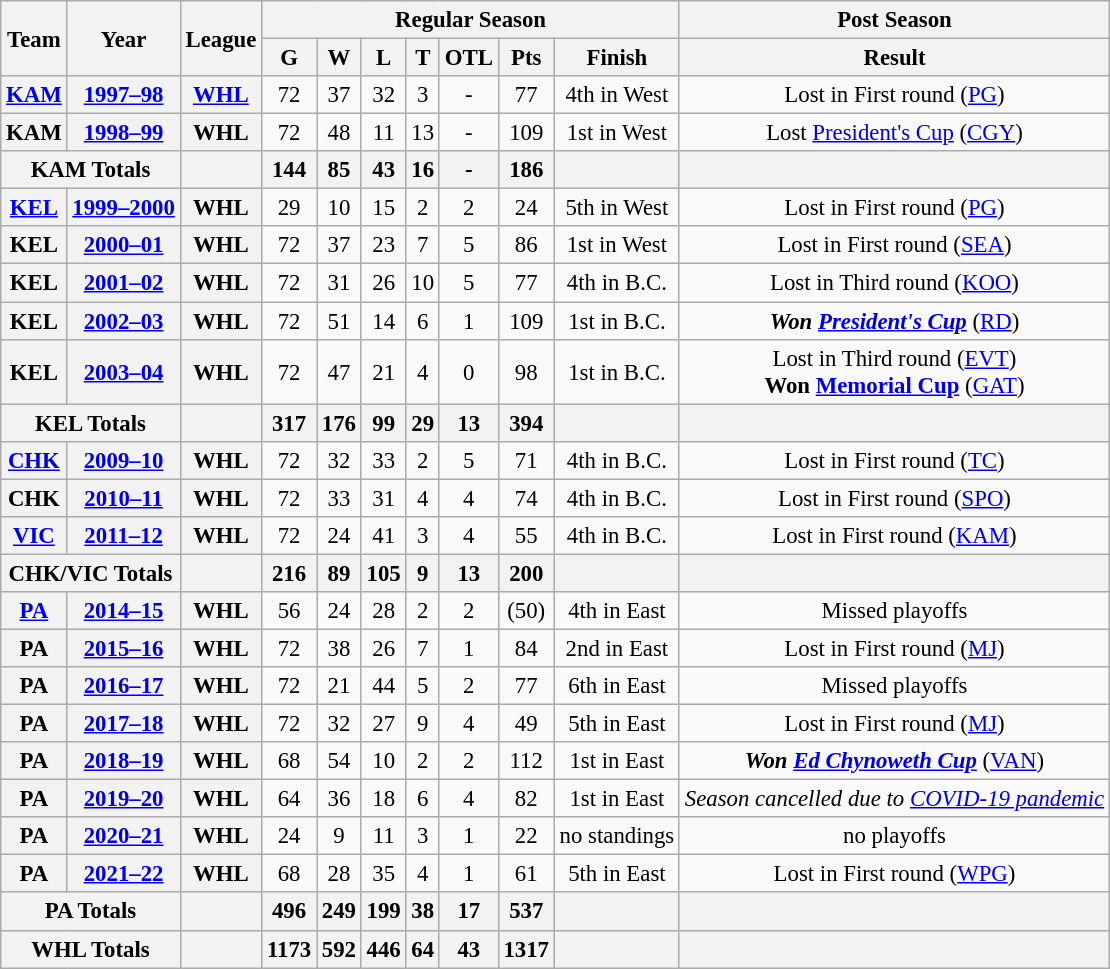<table class="wikitable" style="font-size: 95%; text-align:center;">
<tr>
<th rowspan="2">Team</th>
<th rowspan="2">Year</th>
<th rowspan="2">League</th>
<th colspan="7">Regular Season</th>
<th colspan="1">Post Season</th>
</tr>
<tr>
<th>G</th>
<th>W</th>
<th>L</th>
<th>T</th>
<th>OTL</th>
<th>Pts</th>
<th>Finish</th>
<th>Result</th>
</tr>
<tr>
<th><a href='#'>KAM</a></th>
<th><a href='#'>1997–98</a></th>
<th><a href='#'>WHL</a></th>
<td>72</td>
<td>37</td>
<td>32</td>
<td>3</td>
<td>-</td>
<td>77</td>
<td>4th in West</td>
<td>Lost in First round (<a href='#'>PG</a>)</td>
</tr>
<tr>
<th>KAM</th>
<th><a href='#'>1998–99</a></th>
<th>WHL</th>
<td>72</td>
<td>48</td>
<td>11</td>
<td>13</td>
<td>-</td>
<td>109</td>
<td>1st in West</td>
<td>Lost <a href='#'>President's Cup</a> (<a href='#'>CGY</a>)</td>
</tr>
<tr>
<th colspan="2">KAM Totals</th>
<th></th>
<th>144</th>
<th>85</th>
<th>43</th>
<th>16</th>
<th>-</th>
<th>186</th>
<th></th>
<th></th>
</tr>
<tr>
<th><a href='#'>KEL</a></th>
<th><a href='#'>1999–2000</a></th>
<th>WHL</th>
<td>29</td>
<td>10</td>
<td>15</td>
<td>2</td>
<td>2</td>
<td>24</td>
<td>5th in West</td>
<td>Lost in First round (<a href='#'>PG</a>)</td>
</tr>
<tr>
<th>KEL</th>
<th><a href='#'>2000–01</a></th>
<th>WHL</th>
<td>72</td>
<td>37</td>
<td>23</td>
<td>7</td>
<td>5</td>
<td>86</td>
<td>1st in West</td>
<td>Lost in First round (<a href='#'>SEA</a>)</td>
</tr>
<tr>
<th>KEL</th>
<th><a href='#'>2001–02</a></th>
<th>WHL</th>
<td>72</td>
<td>31</td>
<td>26</td>
<td>10</td>
<td>5</td>
<td>77</td>
<td>4th in B.C.</td>
<td>Lost in Third round (<a href='#'>KOO</a>)</td>
</tr>
<tr>
<th>KEL</th>
<th><a href='#'>2002–03</a></th>
<th>WHL</th>
<td>72</td>
<td>51</td>
<td>14</td>
<td>6</td>
<td>1</td>
<td>109</td>
<td>1st in B.C.</td>
<td><strong><em>Won <a href='#'>President's Cup</a></em></strong> (<a href='#'>RD</a>)</td>
</tr>
<tr>
<th>KEL</th>
<th><a href='#'>2003–04</a></th>
<th>WHL</th>
<td>72</td>
<td>47</td>
<td>21</td>
<td>4</td>
<td>0</td>
<td>98</td>
<td>1st in B.C.</td>
<td>Lost in Third round (<a href='#'>EVT</a>)<br> <strong>Won <a href='#'>Memorial Cup</a></strong> (<a href='#'>GAT</a>)</td>
</tr>
<tr>
<th colspan="2">KEL Totals</th>
<th></th>
<th>317</th>
<th>176</th>
<th>99</th>
<th>29</th>
<th>13</th>
<th>394</th>
<th></th>
<th></th>
</tr>
<tr>
<th><a href='#'>CHK</a></th>
<th><a href='#'>2009–10</a></th>
<th>WHL</th>
<td>72</td>
<td>32</td>
<td>33</td>
<td>2</td>
<td>5</td>
<td>71</td>
<td>4th in B.C.</td>
<td>Lost in First round (<a href='#'>TC</a>)</td>
</tr>
<tr>
<th>CHK</th>
<th><a href='#'>2010–11</a></th>
<th>WHL</th>
<td>72</td>
<td>33</td>
<td>31</td>
<td>4</td>
<td>4</td>
<td>74</td>
<td>4th in B.C.</td>
<td>Lost in First round (<a href='#'>SPO</a>)</td>
</tr>
<tr>
<th><a href='#'>VIC</a></th>
<th><a href='#'>2011–12</a></th>
<th>WHL</th>
<td>72</td>
<td>24</td>
<td>41</td>
<td>3</td>
<td>4</td>
<td>55</td>
<td>4th in B.C.</td>
<td>Lost in First round (<a href='#'>KAM</a>)</td>
</tr>
<tr>
<th colspan="2">CHK/VIC Totals</th>
<th></th>
<th>216</th>
<th>89</th>
<th>105</th>
<th>9</th>
<th>13</th>
<th>200</th>
<th></th>
<th></th>
</tr>
<tr>
<th><a href='#'>PA</a></th>
<th><a href='#'>2014–15</a></th>
<th>WHL</th>
<td>56</td>
<td>24</td>
<td>28</td>
<td>2</td>
<td>2</td>
<td>(50)</td>
<td>4th in East</td>
<td>Missed playoffs</td>
</tr>
<tr>
<th>PA</th>
<th><a href='#'>2015–16</a></th>
<th>WHL</th>
<td>72</td>
<td>38</td>
<td>26</td>
<td>7</td>
<td>1</td>
<td>84</td>
<td>2nd in East</td>
<td>Lost in First round (<a href='#'>MJ</a>)</td>
</tr>
<tr>
<th>PA</th>
<th><a href='#'>2016–17</a></th>
<th>WHL</th>
<td>72</td>
<td>21</td>
<td>44</td>
<td>5</td>
<td>2</td>
<td>77</td>
<td>6th in East</td>
<td>Missed playoffs</td>
</tr>
<tr>
<th>PA</th>
<th><a href='#'>2017–18</a></th>
<th>WHL</th>
<td>72</td>
<td>32</td>
<td>27</td>
<td>9</td>
<td>4</td>
<td>49</td>
<td>5th in East</td>
<td>Lost in First round (<a href='#'>MJ</a>)</td>
</tr>
<tr>
<th>PA</th>
<th><a href='#'>2018–19</a></th>
<th>WHL</th>
<td>68</td>
<td>54</td>
<td>10</td>
<td>2</td>
<td>2</td>
<td>112</td>
<td>1st in East</td>
<td><strong><em>Won <a href='#'>Ed Chynoweth Cup</a></em></strong> (<a href='#'>VAN</a>)</td>
</tr>
<tr>
<th>PA</th>
<th><a href='#'>2019–20</a></th>
<th>WHL</th>
<td>64</td>
<td>36</td>
<td>18</td>
<td>6</td>
<td>4</td>
<td>82</td>
<td>1st in East</td>
<td><em>Season cancelled due to <a href='#'>COVID-19 pandemic</a></em></td>
</tr>
<tr>
<th>PA</th>
<th><a href='#'>2020–21</a></th>
<th>WHL</th>
<td>24</td>
<td>9</td>
<td>11</td>
<td>3</td>
<td>1</td>
<td>22</td>
<td>no standings</td>
<td>no playoffs</td>
</tr>
<tr>
<th>PA</th>
<th><a href='#'>2021–22</a></th>
<th>WHL</th>
<td>68</td>
<td>28</td>
<td>35</td>
<td>4</td>
<td>1</td>
<td>61</td>
<td>5th in East</td>
<td>Lost in First round (<a href='#'>WPG</a>)</td>
</tr>
<tr>
<th colspan="2">PA Totals</th>
<th></th>
<th>496</th>
<th>249</th>
<th>199</th>
<th>38</th>
<th>17</th>
<th>537</th>
<th></th>
<th></th>
</tr>
<tr>
<th colspan="2">WHL Totals</th>
<th></th>
<th>1173</th>
<th>592</th>
<th>446</th>
<th>64</th>
<th>43</th>
<th>1317</th>
<th></th>
<th></th>
</tr>
</table>
